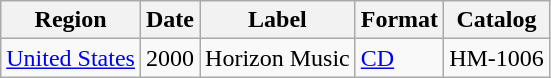<table class="wikitable">
<tr>
<th>Region</th>
<th>Date</th>
<th>Label</th>
<th>Format</th>
<th>Catalog</th>
</tr>
<tr>
<td><a href='#'>United States</a></td>
<td>2000</td>
<td>Horizon Music</td>
<td><a href='#'>CD</a></td>
<td>HM-1006</td>
</tr>
</table>
